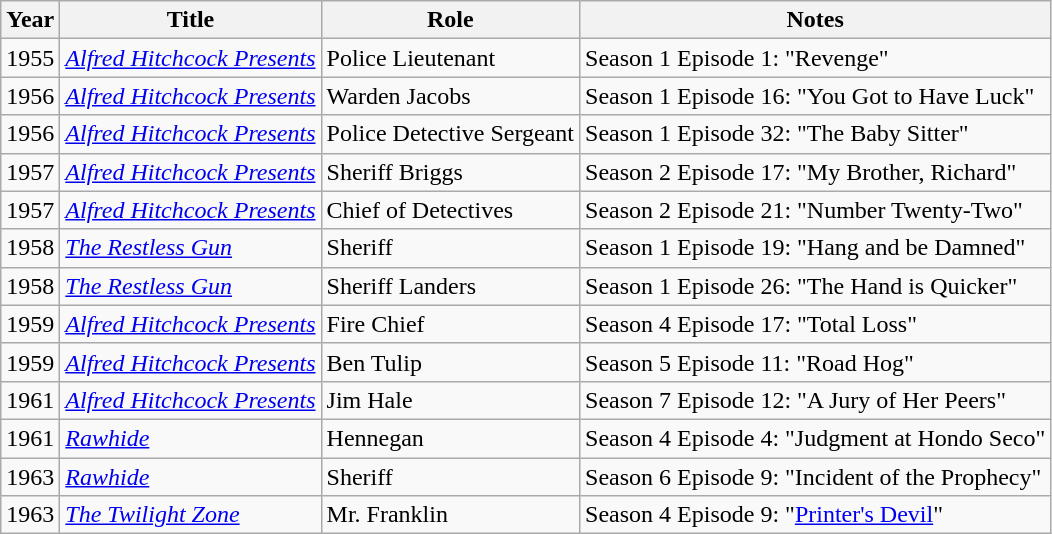<table class="wikitable">
<tr>
<th>Year</th>
<th>Title</th>
<th>Role</th>
<th>Notes</th>
</tr>
<tr>
<td>1955</td>
<td><em><a href='#'>Alfred Hitchcock Presents</a></em></td>
<td>Police Lieutenant</td>
<td>Season 1 Episode 1: "Revenge"</td>
</tr>
<tr>
<td>1956</td>
<td><em><a href='#'>Alfred Hitchcock Presents</a></em></td>
<td>Warden Jacobs</td>
<td>Season 1 Episode 16: "You Got to Have Luck"</td>
</tr>
<tr>
<td>1956</td>
<td><em><a href='#'>Alfred Hitchcock Presents</a></em></td>
<td>Police Detective Sergeant</td>
<td>Season 1 Episode 32: "The Baby Sitter"</td>
</tr>
<tr>
<td>1957</td>
<td><em><a href='#'>Alfred Hitchcock Presents</a></em></td>
<td>Sheriff Briggs</td>
<td>Season 2 Episode 17: "My Brother, Richard"</td>
</tr>
<tr>
<td>1957</td>
<td><em><a href='#'>Alfred Hitchcock Presents</a></em></td>
<td>Chief of Detectives</td>
<td>Season 2 Episode 21: "Number Twenty-Two"</td>
</tr>
<tr>
<td>1958</td>
<td><em><a href='#'>The Restless Gun</a></em></td>
<td>Sheriff</td>
<td>Season 1 Episode 19: "Hang and be Damned"</td>
</tr>
<tr>
<td>1958</td>
<td><em><a href='#'>The Restless Gun</a></em></td>
<td>Sheriff Landers</td>
<td>Season 1 Episode 26: "The Hand is Quicker"</td>
</tr>
<tr>
<td>1959</td>
<td><em><a href='#'>Alfred Hitchcock Presents</a></em></td>
<td>Fire Chief</td>
<td>Season 4 Episode 17: "Total Loss"</td>
</tr>
<tr>
<td>1959</td>
<td><em><a href='#'>Alfred Hitchcock Presents</a></em></td>
<td>Ben Tulip</td>
<td>Season 5 Episode 11: "Road Hog"</td>
</tr>
<tr>
<td>1961</td>
<td><em><a href='#'>Alfred Hitchcock Presents</a></em></td>
<td>Jim Hale</td>
<td>Season 7 Episode 12: "A Jury of Her Peers"</td>
</tr>
<tr>
<td>1961</td>
<td><em><a href='#'>Rawhide</a></em></td>
<td>Hennegan</td>
<td>Season 4 Episode 4: "Judgment at Hondo Seco"</td>
</tr>
<tr>
<td>1963</td>
<td><em><a href='#'>Rawhide</a></em></td>
<td>Sheriff</td>
<td>Season 6 Episode 9: "Incident of the Prophecy"</td>
</tr>
<tr>
<td>1963</td>
<td><em><a href='#'>The Twilight Zone</a></em></td>
<td>Mr. Franklin</td>
<td>Season 4 Episode 9: "<a href='#'>Printer's Devil</a>"</td>
</tr>
</table>
